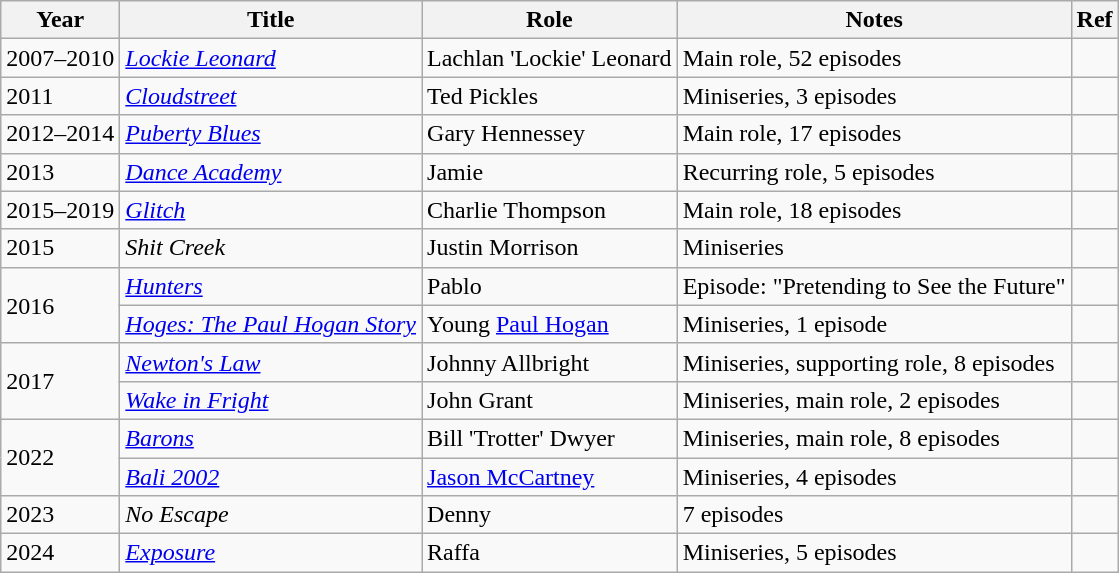<table class="wikitable sortable">
<tr>
<th>Year</th>
<th>Title</th>
<th>Role</th>
<th class="unsortable">Notes</th>
<th>Ref</th>
</tr>
<tr>
<td>2007–2010</td>
<td><em><a href='#'>Lockie Leonard</a></em></td>
<td>Lachlan 'Lockie' Leonard</td>
<td>Main role, 52 episodes</td>
<td></td>
</tr>
<tr>
<td>2011</td>
<td><em><a href='#'>Cloudstreet</a></em></td>
<td>Ted Pickles</td>
<td>Miniseries, 3 episodes</td>
<td></td>
</tr>
<tr>
<td>2012–2014</td>
<td><em><a href='#'>Puberty Blues</a></em></td>
<td>Gary Hennessey</td>
<td>Main role, 17 episodes</td>
<td></td>
</tr>
<tr>
<td>2013</td>
<td><em><a href='#'>Dance Academy</a></em></td>
<td>Jamie</td>
<td>Recurring role, 5 episodes</td>
<td></td>
</tr>
<tr>
<td>2015–2019</td>
<td><em><a href='#'>Glitch</a></em></td>
<td>Charlie Thompson</td>
<td>Main role, 18 episodes</td>
<td></td>
</tr>
<tr>
<td>2015</td>
<td><em>Shit Creek</em></td>
<td>Justin Morrison</td>
<td>Miniseries</td>
<td></td>
</tr>
<tr>
<td rowspan="2">2016</td>
<td><em><a href='#'>Hunters</a></em></td>
<td>Pablo</td>
<td>Episode: "Pretending to See the Future"</td>
<td></td>
</tr>
<tr>
<td><em><a href='#'>Hoges: The Paul Hogan Story</a></em></td>
<td>Young <a href='#'>Paul Hogan</a></td>
<td>Miniseries, 1 episode</td>
<td></td>
</tr>
<tr>
<td rowspan="2">2017</td>
<td><em><a href='#'>Newton's Law</a></em></td>
<td>Johnny Allbright</td>
<td>Miniseries, supporting role, 8 episodes</td>
<td></td>
</tr>
<tr>
<td><em><a href='#'>Wake in Fright</a></em></td>
<td>John Grant</td>
<td>Miniseries, main role, 2 episodes</td>
<td></td>
</tr>
<tr>
<td rowspan="2">2022</td>
<td><em><a href='#'>Barons</a></em></td>
<td>Bill 'Trotter' Dwyer</td>
<td>Miniseries, main role, 8 episodes</td>
<td></td>
</tr>
<tr>
<td><em><a href='#'>Bali 2002</a></em></td>
<td><a href='#'>Jason McCartney</a></td>
<td>Miniseries, 4 episodes</td>
<td></td>
</tr>
<tr>
<td>2023</td>
<td><em>No Escape</em></td>
<td>Denny</td>
<td>7 episodes</td>
<td></td>
</tr>
<tr>
<td>2024</td>
<td><em><a href='#'>Exposure</a></em></td>
<td>Raffa</td>
<td>Miniseries, 5 episodes</td>
<td></td>
</tr>
</table>
